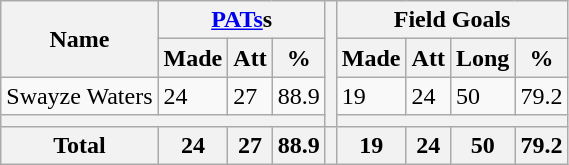<table class="wikitable" style="white-space:nowrap;" style="text-align:center;">
<tr>
<th rowspan=2>Name</th>
<th colspan=3><a href='#'>PATs</a>s</th>
<th rowspan=4></th>
<th colspan=4>Field Goals</th>
</tr>
<tr>
<th>Made</th>
<th>Att</th>
<th>%</th>
<th>Made</th>
<th>Att</th>
<th>Long</th>
<th>%</th>
</tr>
<tr>
<td align=left>Swayze Waters</td>
<td>24</td>
<td>27</td>
<td>88.9</td>
<td>19</td>
<td>24</td>
<td>50</td>
<td>79.2</td>
</tr>
<tr>
<th colspan=9></th>
</tr>
<tr>
<th>Total</th>
<th>24</th>
<th>27</th>
<th>88.9</th>
<th></th>
<th>19</th>
<th>24</th>
<th>50</th>
<th>79.2</th>
</tr>
</table>
